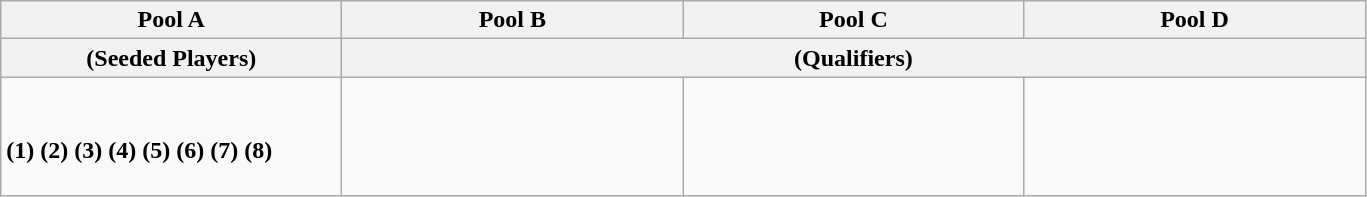<table class="wikitable">
<tr>
<th width=220>Pool A</th>
<th width=220>Pool B</th>
<th width=220>Pool C</th>
<th width=220>Pool D</th>
</tr>
<tr>
<th>(Seeded Players)</th>
<th colspan=3>(Qualifiers)</th>
</tr>
<tr>
<td vstyle="text-align:top"><br><strong>(1)</strong>
<strong>(2)</strong>
<strong>(3)</strong> 
<strong>(4)</strong>
<strong>(5)</strong>
<strong>(6)</strong>
<strong>(7)</strong>
<strong>(8)</strong></td>
<td valign="top"><br> <br>  
<br> 
<br>  

 
 
 
</td>
<td valign="top"><br> 
 

 


 
</td>
<td vstyle="text-align:top"><br> 
 

  
 

 
</td>
</tr>
</table>
